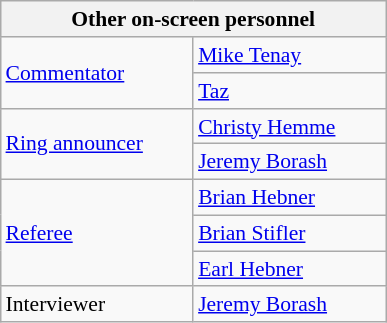<table align="right" class="wikitable" style="border:1px; font-size:90%; margin-left:1em;">
<tr>
<th colspan="2" width="250"><strong>Other on-screen personnel</strong></th>
</tr>
<tr>
<td rowspan=2><a href='#'>Commentator</a></td>
<td><a href='#'>Mike Tenay</a></td>
</tr>
<tr>
<td><a href='#'>Taz</a></td>
</tr>
<tr>
<td rowspan=2><a href='#'>Ring announcer</a></td>
<td><a href='#'>Christy Hemme</a></td>
</tr>
<tr>
<td><a href='#'>Jeremy Borash</a></td>
</tr>
<tr>
<td rowspan=3><a href='#'>Referee</a></td>
<td><a href='#'>Brian Hebner</a></td>
</tr>
<tr>
<td><a href='#'>Brian Stifler</a></td>
</tr>
<tr>
<td><a href='#'>Earl Hebner</a></td>
</tr>
<tr>
<td rowspan=1>Interviewer</td>
<td><a href='#'>Jeremy Borash</a></td>
</tr>
<tr>
</tr>
</table>
